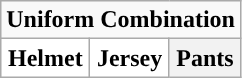<table class="wikitable">
<tr>
<td align="center" Colspan="3"><strong>Uniform Combination</strong></td>
</tr>
<tr align="center">
<th style="background:#FFFFFF;">Helmet</th>
<th style="background:#FFFFFF;">Jersey</th>
<th>Pants</th>
</tr>
</table>
